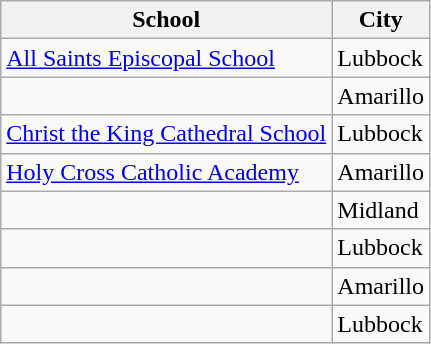<table class="wikitable">
<tr>
<th>School</th>
<th>City</th>
</tr>
<tr>
<td><a href='#'>All Saints Episcopal School</a></td>
<td>Lubbock</td>
</tr>
<tr>
<td></td>
<td>Amarillo</td>
</tr>
<tr>
<td><a href='#'>Christ the King Cathedral School</a></td>
<td>Lubbock</td>
</tr>
<tr>
<td><a href='#'>Holy Cross Catholic Academy</a></td>
<td>Amarillo</td>
</tr>
<tr>
<td></td>
<td>Midland</td>
</tr>
<tr>
<td></td>
<td>Lubbock</td>
</tr>
<tr>
<td></td>
<td>Amarillo</td>
</tr>
<tr>
<td></td>
<td>Lubbock</td>
</tr>
</table>
